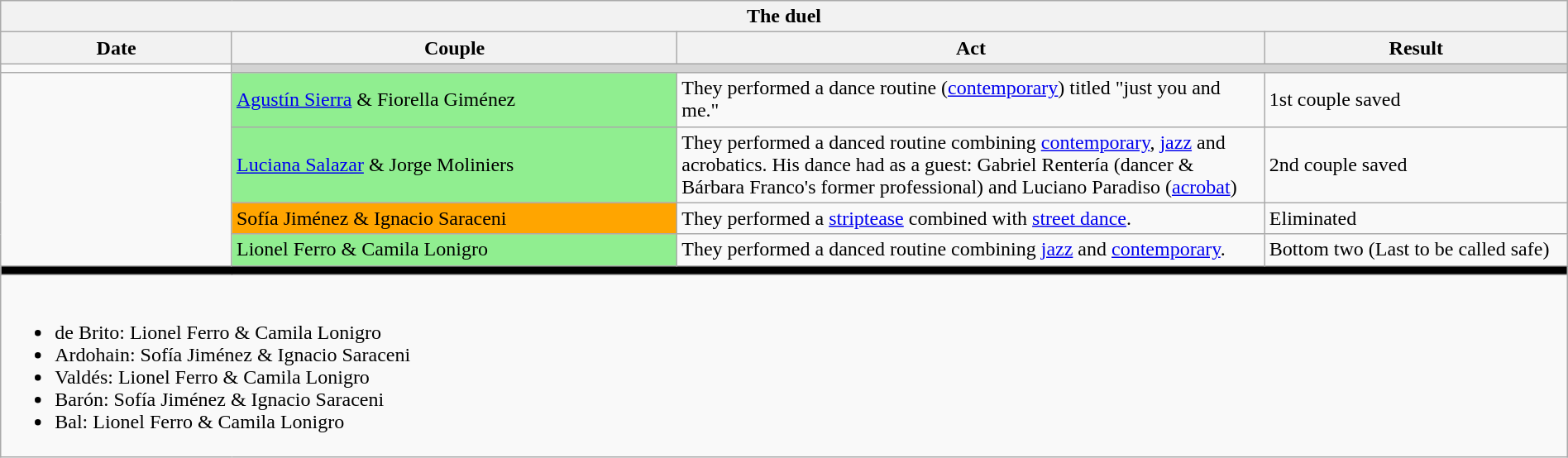<table class="wikitable collapsible collapsed" style="text-align: align; width: 100%;">
<tr>
<th colspan="11" style="with: 100%;" align="center">The duel</th>
</tr>
<tr>
<th width=90>Date</th>
<th width=180>Couple</th>
<th width=240>Act</th>
<th width=120>Result</th>
</tr>
<tr>
<td></td>
<td colspan="3" bgcolor="lightgrey"></td>
</tr>
<tr>
<td rowspan="4"></td>
<td bgcolor="lightgreen"><a href='#'>Agustín Sierra</a> & Fiorella Giménez</td>
<td>They performed a dance routine (<a href='#'>contemporary</a>) titled "just you and me."<br></td>
<td>1st couple saved</td>
</tr>
<tr>
<td bgcolor="lightgreen"><a href='#'>Luciana Salazar</a> & Jorge Moliniers</td>
<td>They performed a danced routine combining <a href='#'>contemporary</a>, <a href='#'>jazz</a> and acrobatics. His dance had as a guest: Gabriel Rentería (dancer & Bárbara Franco's former professional) and Luciano Paradiso (<a href='#'>acrobat</a>)<br></td>
<td>2nd couple saved</td>
</tr>
<tr>
<td bgcolor="orange">Sofía Jiménez & Ignacio Saraceni</td>
<td>They performed a <a href='#'>striptease</a> combined with <a href='#'>street dance</a>.<br></td>
<td>Eliminated</td>
</tr>
<tr>
<td bgcolor="lightgreen">Lionel Ferro & Camila Lonigro</td>
<td>They performed a danced routine combining <a href='#'>jazz</a> and <a href='#'>contemporary</a>.<br></td>
<td>Bottom two (Last to be called safe)</td>
</tr>
<tr>
<th style="background:black" colspan="4"></th>
</tr>
<tr>
<td colspan="4"><br><ul><li>de Brito: Lionel Ferro & Camila Lonigro</li><li>Ardohain: Sofía Jiménez & Ignacio Saraceni</li><li>Valdés: Lionel Ferro & Camila Lonigro</li><li>Barón: Sofía Jiménez & Ignacio Saraceni</li><li>Bal: Lionel Ferro & Camila Lonigro</li></ul></td>
</tr>
</table>
